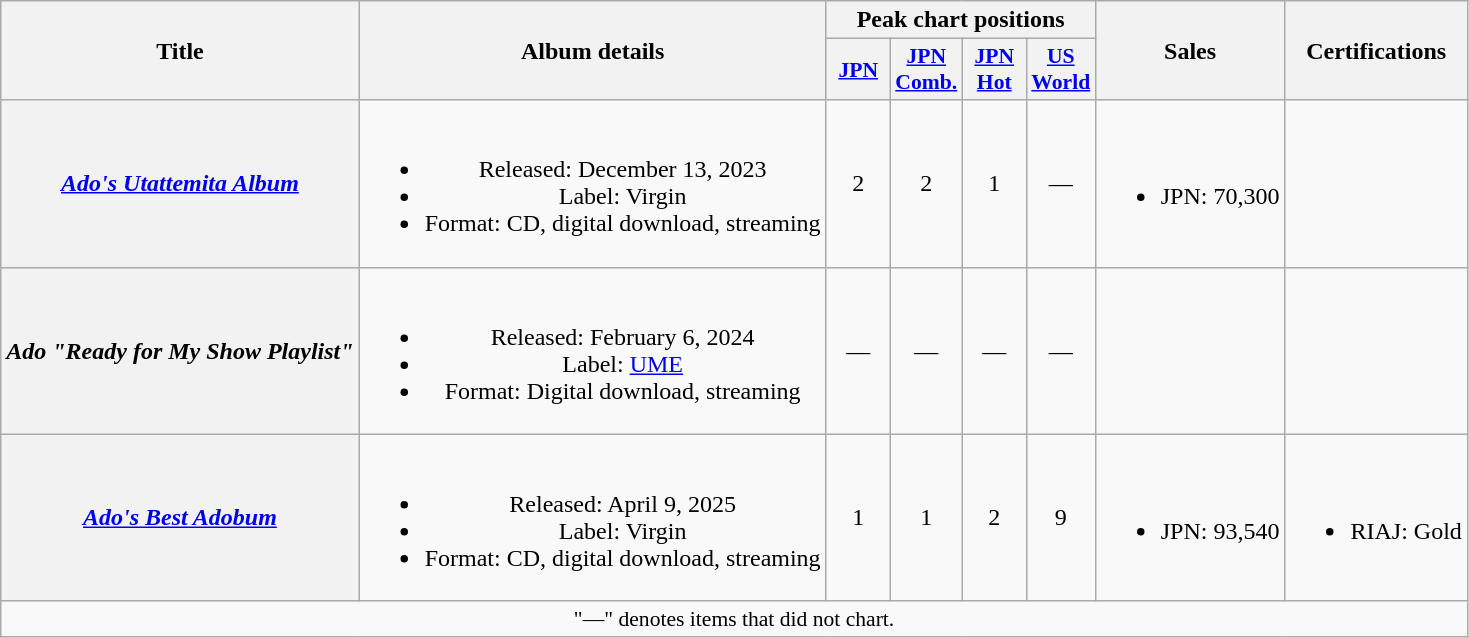<table class="wikitable plainrowheaders" style="text-align:center">
<tr>
<th scope="col" rowspan="2">Title</th>
<th scope="col" rowspan="2">Album details</th>
<th scope="col" colspan="4">Peak chart positions</th>
<th scope="col" rowspan="2">Sales</th>
<th scope="col" rowspan="2">Certifications</th>
</tr>
<tr>
<th scope="col" style="width:2.5em;font-size:90%;"><a href='#'>JPN</a><br></th>
<th scope="col" style="width:2.5em;font-size:90%;"><a href='#'>JPN<br>Comb.</a><br></th>
<th scope="col" style="width:2.5em;font-size:90%;"><a href='#'>JPN<br>Hot</a><br></th>
<th scope="col" style="width:2.5em;font-size:90%;"><a href='#'>US<br>World</a><br></th>
</tr>
<tr>
<th scope="row"><em><a href='#'>Ado's Utattemita Album</a></em></th>
<td><br><ul><li>Released: December 13, 2023</li><li>Label: Virgin</li><li>Format: CD, digital download, streaming</li></ul></td>
<td>2</td>
<td>2</td>
<td>1</td>
<td>—</td>
<td><br><ul><li>JPN: 70,300 </li></ul></td>
<td></td>
</tr>
<tr>
<th scope="row"><em>Ado "Ready for My Show Playlist"</em></th>
<td><br><ul><li>Released: February 6, 2024</li><li>Label: <a href='#'>UME</a></li><li>Format: Digital download, streaming</li></ul></td>
<td>—</td>
<td>—</td>
<td>—</td>
<td>—</td>
<td></td>
<td></td>
</tr>
<tr>
<th scope="row"><em><a href='#'>Ado's Best Adobum</a></em></th>
<td><br><ul><li>Released: April 9, 2025</li><li>Label: Virgin</li><li>Format: CD, digital download, streaming</li></ul></td>
<td>1</td>
<td>1</td>
<td>2</td>
<td>9</td>
<td><br><ul><li>JPN: 93,540 </li></ul></td>
<td><br><ul><li>RIAJ: Gold</li></ul></td>
</tr>
<tr>
<td colspan="8" style="font-size:90%;">"—" denotes items that did not chart.</td>
</tr>
</table>
